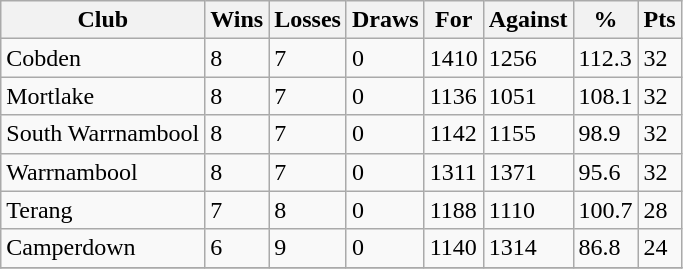<table class="wikitable">
<tr>
<th>Club</th>
<th>Wins</th>
<th>Losses</th>
<th>Draws</th>
<th>For</th>
<th>Against</th>
<th>%</th>
<th>Pts</th>
</tr>
<tr>
<td>Cobden</td>
<td>8</td>
<td>7</td>
<td>0</td>
<td>1410</td>
<td>1256</td>
<td>112.3</td>
<td>32</td>
</tr>
<tr>
<td>Mortlake</td>
<td>8</td>
<td>7</td>
<td>0</td>
<td>1136</td>
<td>1051</td>
<td>108.1</td>
<td>32</td>
</tr>
<tr>
<td>South Warrnambool</td>
<td>8</td>
<td>7</td>
<td>0</td>
<td>1142</td>
<td>1155</td>
<td>98.9</td>
<td>32</td>
</tr>
<tr>
<td>Warrnambool</td>
<td>8</td>
<td>7</td>
<td>0</td>
<td>1311</td>
<td>1371</td>
<td>95.6</td>
<td>32</td>
</tr>
<tr>
<td>Terang</td>
<td>7</td>
<td>8</td>
<td>0</td>
<td>1188</td>
<td>1110</td>
<td>100.7</td>
<td>28</td>
</tr>
<tr>
<td>Camperdown</td>
<td>6</td>
<td>9</td>
<td>0</td>
<td>1140</td>
<td>1314</td>
<td>86.8</td>
<td>24</td>
</tr>
<tr>
</tr>
</table>
